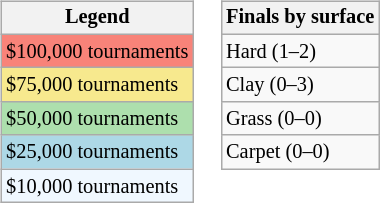<table>
<tr valign=top>
<td><br><table class=wikitable style="font-size:85%">
<tr>
<th>Legend</th>
</tr>
<tr style="background:#f88379;">
<td>$100,000 tournaments</td>
</tr>
<tr style="background:#f7e98e;">
<td>$75,000 tournaments</td>
</tr>
<tr style="background:#addfad;">
<td>$50,000 tournaments</td>
</tr>
<tr style="background:lightblue;">
<td>$25,000 tournaments</td>
</tr>
<tr style="background:#f0f8ff;">
<td>$10,000 tournaments</td>
</tr>
</table>
</td>
<td><br><table class=wikitable style="font-size:85%">
<tr>
<th>Finals by surface</th>
</tr>
<tr>
<td>Hard (1–2)</td>
</tr>
<tr>
<td>Clay (0–3)</td>
</tr>
<tr>
<td>Grass (0–0)</td>
</tr>
<tr>
<td>Carpet (0–0)</td>
</tr>
</table>
</td>
</tr>
</table>
